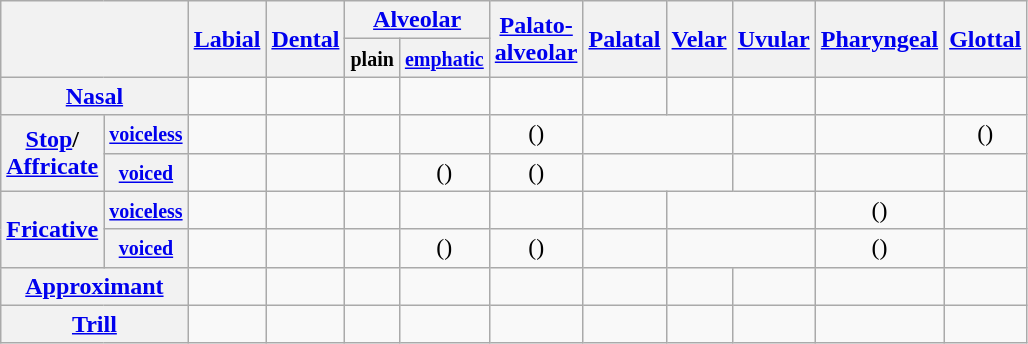<table class="wikitable" style="text-align:center">
<tr>
<th colspan="2" rowspan="2"></th>
<th rowspan="2"><a href='#'>Labial</a></th>
<th rowspan="2"><a href='#'>Dental</a></th>
<th colspan="2"><a href='#'>Alveolar</a></th>
<th rowspan="2"><a href='#'>Palato-<br>alveolar</a></th>
<th rowspan="2"><a href='#'>Palatal</a></th>
<th rowspan="2"><a href='#'>Velar</a></th>
<th rowspan="2"><a href='#'>Uvular</a></th>
<th rowspan="2"><a href='#'>Pharyngeal</a></th>
<th rowspan="2"><a href='#'>Glottal</a></th>
</tr>
<tr>
<th><small>plain</small></th>
<th><small><a href='#'>emphatic</a></small></th>
</tr>
<tr>
<th colspan="2"><a href='#'>Nasal</a></th>
<td></td>
<td></td>
<td></td>
<td></td>
<td></td>
<td></td>
<td></td>
<td></td>
<td></td>
<td></td>
</tr>
<tr>
<th rowspan="2"><a href='#'>Stop</a>/<br><a href='#'>Affricate</a></th>
<th><small><a href='#'>voiceless</a></small></th>
<td></td>
<td></td>
<td></td>
<td></td>
<td>()</td>
<td colspan="2"></td>
<td></td>
<td></td>
<td>()</td>
</tr>
<tr>
<th><small><a href='#'>voiced</a></small></th>
<td></td>
<td></td>
<td></td>
<td>()</td>
<td>()</td>
<td colspan="2"></td>
<td></td>
<td></td>
<td></td>
</tr>
<tr>
<th rowspan="2"><a href='#'>Fricative</a></th>
<th><small><a href='#'>voiceless</a></small></th>
<td></td>
<td></td>
<td></td>
<td></td>
<td></td>
<td></td>
<td colspan="2"></td>
<td>()</td>
<td></td>
</tr>
<tr>
<th><small><a href='#'>voiced</a></small></th>
<td></td>
<td></td>
<td></td>
<td>()</td>
<td>()</td>
<td></td>
<td colspan="2"></td>
<td>()</td>
<td></td>
</tr>
<tr>
<th colspan="2"><a href='#'>Approximant</a></th>
<td></td>
<td></td>
<td></td>
<td></td>
<td></td>
<td></td>
<td></td>
<td></td>
<td></td>
<td></td>
</tr>
<tr>
<th colspan="2"><a href='#'>Trill</a></th>
<td></td>
<td></td>
<td></td>
<td></td>
<td></td>
<td></td>
<td></td>
<td></td>
<td></td>
<td></td>
</tr>
</table>
